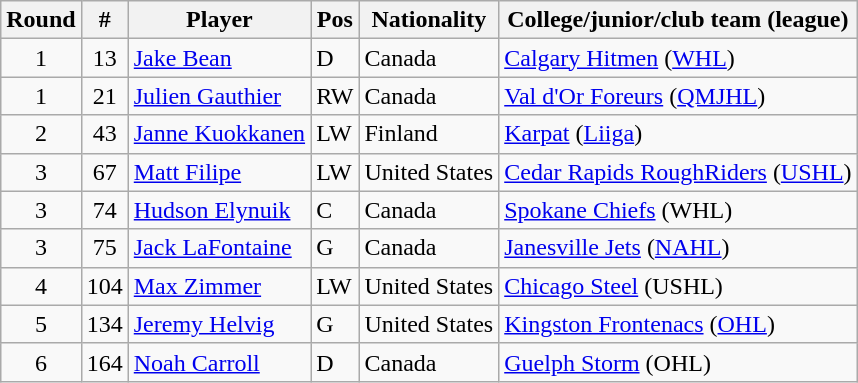<table class="wikitable">
<tr>
<th>Round</th>
<th>#</th>
<th>Player</th>
<th>Pos</th>
<th>Nationality</th>
<th>College/junior/club team (league)</th>
</tr>
<tr>
<td style="text-align:center">1</td>
<td style="text-align:center">13</td>
<td><a href='#'>Jake Bean</a></td>
<td>D</td>
<td> Canada</td>
<td><a href='#'>Calgary Hitmen</a> (<a href='#'>WHL</a>)</td>
</tr>
<tr>
<td style="text-align:center">1</td>
<td style="text-align:center">21</td>
<td><a href='#'>Julien Gauthier</a></td>
<td>RW</td>
<td> Canada</td>
<td><a href='#'>Val d'Or Foreurs</a> (<a href='#'>QMJHL</a>)</td>
</tr>
<tr>
<td style="text-align:center">2</td>
<td style="text-align:center">43</td>
<td><a href='#'>Janne Kuokkanen</a></td>
<td>LW</td>
<td> Finland</td>
<td><a href='#'>Karpat</a> (<a href='#'>Liiga</a>)</td>
</tr>
<tr>
<td style="text-align:center">3</td>
<td style="text-align:center">67</td>
<td><a href='#'>Matt Filipe</a></td>
<td>LW</td>
<td> United States</td>
<td><a href='#'>Cedar Rapids RoughRiders</a> (<a href='#'>USHL</a>)</td>
</tr>
<tr>
<td style="text-align:center">3</td>
<td style="text-align:center">74</td>
<td><a href='#'>Hudson Elynuik</a></td>
<td>C</td>
<td> Canada</td>
<td><a href='#'>Spokane Chiefs</a> (WHL)</td>
</tr>
<tr>
<td style="text-align:center">3</td>
<td style="text-align:center">75</td>
<td><a href='#'>Jack LaFontaine</a></td>
<td>G</td>
<td> Canada</td>
<td><a href='#'>Janesville Jets</a> (<a href='#'>NAHL</a>)</td>
</tr>
<tr>
<td style="text-align:center">4</td>
<td style="text-align:center">104</td>
<td><a href='#'>Max Zimmer</a></td>
<td>LW</td>
<td> United States</td>
<td><a href='#'>Chicago Steel</a> (USHL)</td>
</tr>
<tr>
<td style="text-align:center">5</td>
<td style="text-align:center">134</td>
<td><a href='#'>Jeremy Helvig</a></td>
<td>G</td>
<td> United States</td>
<td><a href='#'>Kingston Frontenacs</a> (<a href='#'>OHL</a>)</td>
</tr>
<tr>
<td style="text-align:center">6</td>
<td style="text-align:center">164</td>
<td><a href='#'>Noah Carroll</a></td>
<td>D</td>
<td> Canada</td>
<td><a href='#'>Guelph Storm</a> (OHL)</td>
</tr>
</table>
